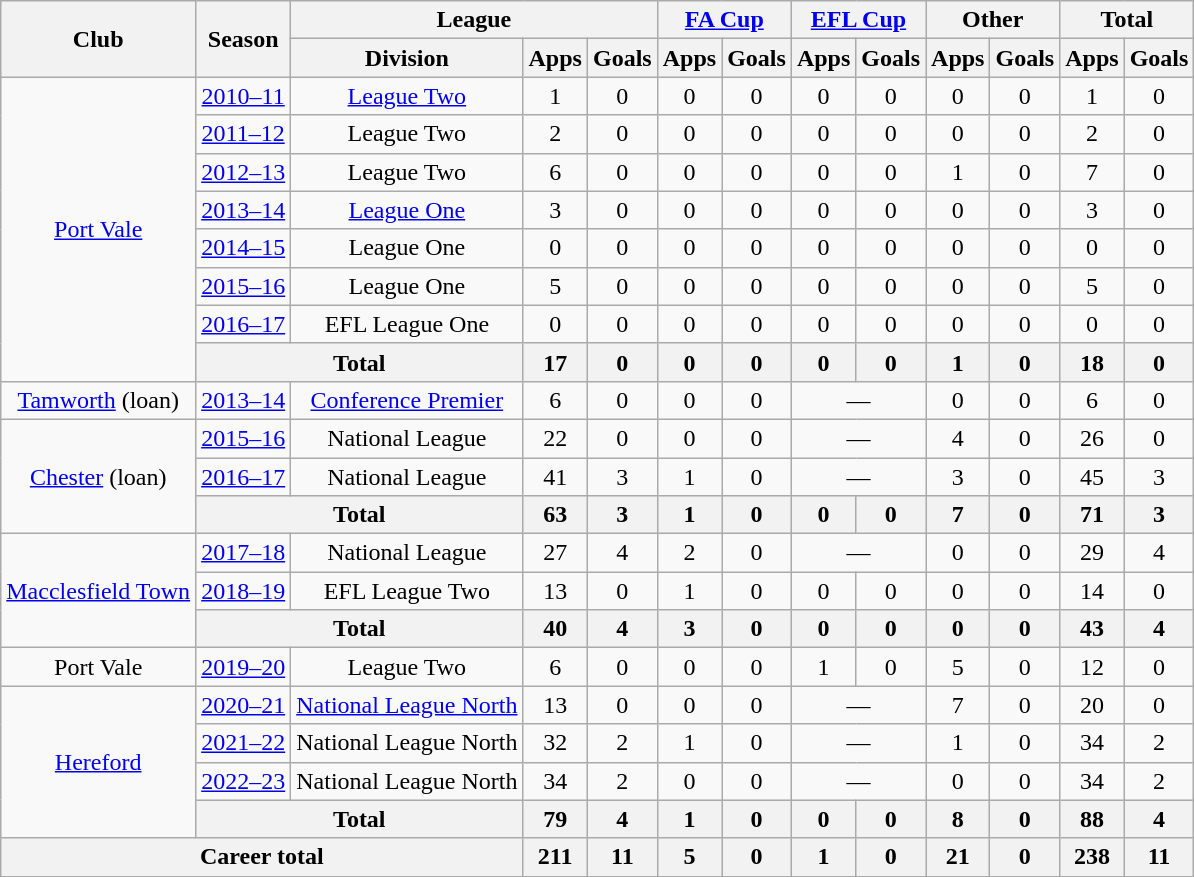<table class="wikitable" style="text-align:center">
<tr>
<th rowspan="2">Club</th>
<th rowspan="2">Season</th>
<th colspan="3">League</th>
<th colspan="2"><a href='#'>FA Cup</a></th>
<th colspan="2"><a href='#'>EFL Cup</a></th>
<th colspan="2">Other</th>
<th colspan="2">Total</th>
</tr>
<tr>
<th>Division</th>
<th>Apps</th>
<th>Goals</th>
<th>Apps</th>
<th>Goals</th>
<th>Apps</th>
<th>Goals</th>
<th>Apps</th>
<th>Goals</th>
<th>Apps</th>
<th>Goals</th>
</tr>
<tr>
<td rowspan="8"><a href='#'>Port Vale</a></td>
<td><a href='#'>2010–11</a></td>
<td><a href='#'>League Two</a></td>
<td>1</td>
<td>0</td>
<td>0</td>
<td>0</td>
<td>0</td>
<td>0</td>
<td>0</td>
<td>0</td>
<td>1</td>
<td>0</td>
</tr>
<tr>
<td><a href='#'>2011–12</a></td>
<td>League Two</td>
<td>2</td>
<td>0</td>
<td>0</td>
<td>0</td>
<td>0</td>
<td>0</td>
<td>0</td>
<td>0</td>
<td>2</td>
<td>0</td>
</tr>
<tr>
<td><a href='#'>2012–13</a></td>
<td>League Two</td>
<td>6</td>
<td>0</td>
<td>0</td>
<td>0</td>
<td>0</td>
<td>0</td>
<td>1</td>
<td>0</td>
<td>7</td>
<td>0</td>
</tr>
<tr>
<td><a href='#'>2013–14</a></td>
<td><a href='#'>League One</a></td>
<td>3</td>
<td>0</td>
<td>0</td>
<td>0</td>
<td>0</td>
<td>0</td>
<td>0</td>
<td>0</td>
<td>3</td>
<td>0</td>
</tr>
<tr>
<td><a href='#'>2014–15</a></td>
<td>League One</td>
<td>0</td>
<td>0</td>
<td>0</td>
<td>0</td>
<td>0</td>
<td>0</td>
<td>0</td>
<td>0</td>
<td>0</td>
<td>0</td>
</tr>
<tr>
<td><a href='#'>2015–16</a></td>
<td>League One</td>
<td>5</td>
<td>0</td>
<td>0</td>
<td>0</td>
<td>0</td>
<td>0</td>
<td>0</td>
<td>0</td>
<td>5</td>
<td>0</td>
</tr>
<tr>
<td><a href='#'>2016–17</a></td>
<td>EFL League One</td>
<td>0</td>
<td>0</td>
<td>0</td>
<td>0</td>
<td>0</td>
<td>0</td>
<td>0</td>
<td>0</td>
<td>0</td>
<td>0</td>
</tr>
<tr>
<th colspan="2">Total</th>
<th>17</th>
<th>0</th>
<th>0</th>
<th>0</th>
<th>0</th>
<th>0</th>
<th>1</th>
<th>0</th>
<th>18</th>
<th>0</th>
</tr>
<tr>
<td><a href='#'>Tamworth</a> (loan)</td>
<td><a href='#'>2013–14</a></td>
<td><a href='#'>Conference Premier</a></td>
<td>6</td>
<td>0</td>
<td>0</td>
<td>0</td>
<td colspan="2">—</td>
<td>0</td>
<td>0</td>
<td>6</td>
<td>0</td>
</tr>
<tr>
<td rowspan="3"><a href='#'>Chester</a> (loan)</td>
<td><a href='#'>2015–16</a></td>
<td>National League</td>
<td>22</td>
<td>0</td>
<td>0</td>
<td>0</td>
<td colspan="2">—</td>
<td>4</td>
<td>0</td>
<td>26</td>
<td>0</td>
</tr>
<tr>
<td><a href='#'>2016–17</a></td>
<td>National League</td>
<td>41</td>
<td>3</td>
<td>1</td>
<td>0</td>
<td colspan="2">—</td>
<td>3</td>
<td>0</td>
<td>45</td>
<td>3</td>
</tr>
<tr>
<th colspan="2">Total</th>
<th>63</th>
<th>3</th>
<th>1</th>
<th>0</th>
<th>0</th>
<th>0</th>
<th>7</th>
<th>0</th>
<th>71</th>
<th>3</th>
</tr>
<tr>
<td rowspan="3"><a href='#'>Macclesfield Town</a></td>
<td><a href='#'>2017–18</a></td>
<td>National League</td>
<td>27</td>
<td>4</td>
<td>2</td>
<td>0</td>
<td colspan="2">—</td>
<td>0</td>
<td>0</td>
<td>29</td>
<td>4</td>
</tr>
<tr>
<td><a href='#'>2018–19</a></td>
<td>EFL League Two</td>
<td>13</td>
<td>0</td>
<td>1</td>
<td>0</td>
<td>0</td>
<td>0</td>
<td>0</td>
<td>0</td>
<td>14</td>
<td>0</td>
</tr>
<tr>
<th colspan="2">Total</th>
<th>40</th>
<th>4</th>
<th>3</th>
<th>0</th>
<th>0</th>
<th>0</th>
<th>0</th>
<th>0</th>
<th>43</th>
<th>4</th>
</tr>
<tr>
<td>Port Vale</td>
<td><a href='#'>2019–20</a></td>
<td>League Two</td>
<td>6</td>
<td>0</td>
<td>0</td>
<td>0</td>
<td>1</td>
<td>0</td>
<td>5</td>
<td>0</td>
<td>12</td>
<td>0</td>
</tr>
<tr>
<td rowspan="4"><a href='#'>Hereford</a></td>
<td><a href='#'>2020–21</a></td>
<td><a href='#'>National League North</a></td>
<td>13</td>
<td>0</td>
<td>0</td>
<td>0</td>
<td colspan="2">—</td>
<td>7</td>
<td>0</td>
<td>20</td>
<td>0</td>
</tr>
<tr>
<td><a href='#'>2021–22</a></td>
<td>National League North</td>
<td>32</td>
<td>2</td>
<td>1</td>
<td>0</td>
<td colspan="2">—</td>
<td>1</td>
<td>0</td>
<td>34</td>
<td>2</td>
</tr>
<tr>
<td><a href='#'>2022–23</a></td>
<td>National League North</td>
<td>34</td>
<td>2</td>
<td>0</td>
<td>0</td>
<td colspan="2">—</td>
<td>0</td>
<td>0</td>
<td>34</td>
<td>2</td>
</tr>
<tr>
<th colspan="2">Total</th>
<th>79</th>
<th>4</th>
<th>1</th>
<th>0</th>
<th>0</th>
<th>0</th>
<th>8</th>
<th>0</th>
<th>88</th>
<th>4</th>
</tr>
<tr>
<th colspan="3">Career total</th>
<th>211</th>
<th>11</th>
<th>5</th>
<th>0</th>
<th>1</th>
<th>0</th>
<th>21</th>
<th>0</th>
<th>238</th>
<th>11</th>
</tr>
</table>
